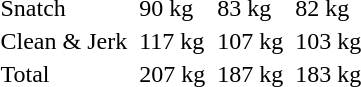<table>
<tr>
<td>Snatch</td>
<td></td>
<td>90 kg</td>
<td></td>
<td>83 kg</td>
<td></td>
<td>82 kg</td>
</tr>
<tr>
<td>Clean & Jerk</td>
<td></td>
<td>117 kg</td>
<td></td>
<td>107 kg</td>
<td></td>
<td>103 kg</td>
</tr>
<tr>
<td>Total</td>
<td></td>
<td>207 kg</td>
<td></td>
<td>187 kg</td>
<td></td>
<td>183 kg</td>
</tr>
</table>
